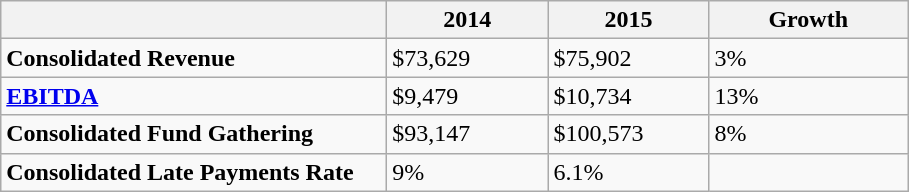<table class="wikitable">
<tr>
<th style="width:250px;"></th>
<th style="width:100px;">2014</th>
<th style="width:100px;">2015</th>
<th style="width:125px;">Growth</th>
</tr>
<tr>
<td><strong>Consolidated Revenue</strong></td>
<td>$73,629</td>
<td>$75,902</td>
<td>3%</td>
</tr>
<tr>
<td><strong><a href='#'>EBITDA</a></strong></td>
<td>$9,479</td>
<td>$10,734</td>
<td>13%</td>
</tr>
<tr>
<td><strong>Consolidated Fund Gathering</strong></td>
<td>$93,147</td>
<td>$100,573</td>
<td>8%</td>
</tr>
<tr>
<td><strong>Consolidated Late Payments Rate</strong></td>
<td>9%</td>
<td>6.1%</td>
<td></td>
</tr>
</table>
